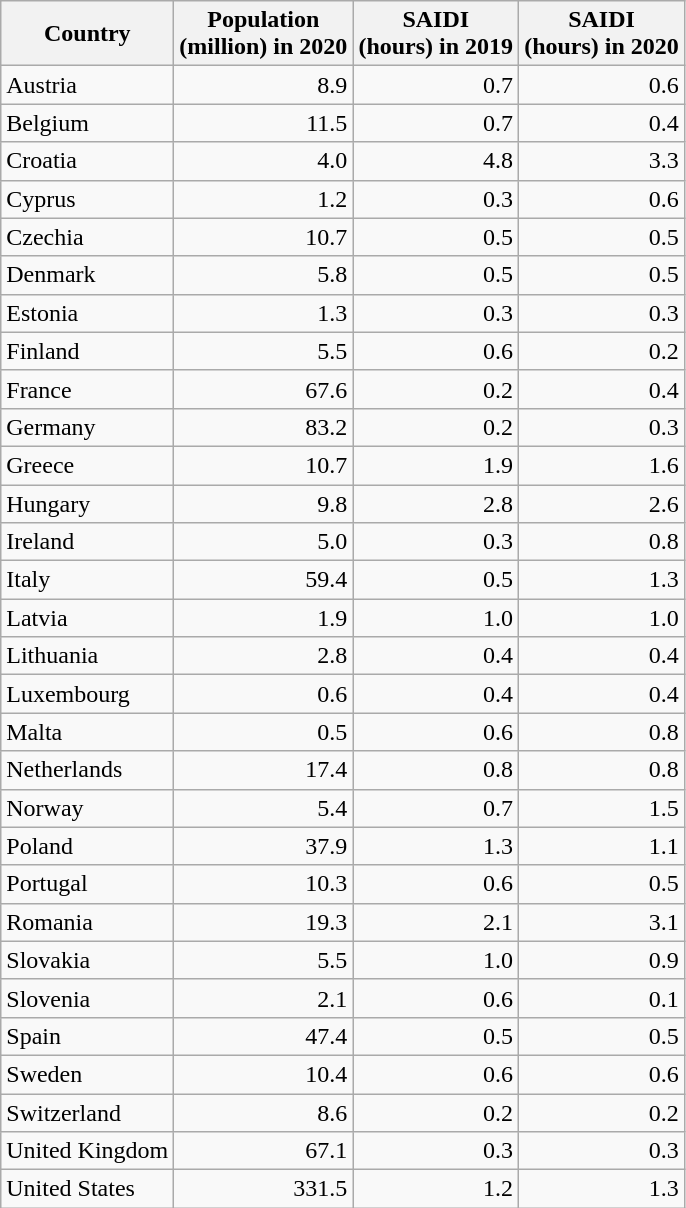<table class="wikitable sortable">
<tr>
<th>Country</th>
<th>Population<br>(million) in 2020</th>
<th>SAIDI<br>(hours) in 2019</th>
<th>SAIDI<br>(hours) in 2020</th>
</tr>
<tr>
<td>Austria</td>
<td style="text-align:right">8.9</td>
<td style="text-align:right">0.7</td>
<td style="text-align:right">0.6</td>
</tr>
<tr>
<td>Belgium</td>
<td style="text-align:right">11.5</td>
<td style="text-align:right">0.7</td>
<td style="text-align:right">0.4</td>
</tr>
<tr>
<td>Croatia</td>
<td style="text-align:right">4.0</td>
<td style="text-align:right">4.8</td>
<td style="text-align:right">3.3</td>
</tr>
<tr>
<td>Cyprus</td>
<td style="text-align:right">1.2</td>
<td style="text-align:right">0.3</td>
<td style="text-align:right">0.6</td>
</tr>
<tr>
<td>Czechia</td>
<td style="text-align:right">10.7</td>
<td style="text-align:right">0.5</td>
<td style="text-align:right">0.5</td>
</tr>
<tr>
<td>Denmark</td>
<td style="text-align:right">5.8</td>
<td style="text-align:right">0.5</td>
<td style="text-align:right">0.5</td>
</tr>
<tr>
<td>Estonia</td>
<td style="text-align:right">1.3</td>
<td style="text-align:right">0.3</td>
<td style="text-align:right">0.3</td>
</tr>
<tr>
<td>Finland</td>
<td style="text-align:right">5.5</td>
<td style="text-align:right">0.6</td>
<td style="text-align:right">0.2</td>
</tr>
<tr>
<td>France</td>
<td style="text-align:right">67.6</td>
<td style="text-align:right">0.2</td>
<td style="text-align:right">0.4</td>
</tr>
<tr>
<td>Germany</td>
<td style="text-align:right">83.2</td>
<td style="text-align:right">0.2</td>
<td style="text-align:right">0.3</td>
</tr>
<tr>
<td>Greece</td>
<td style="text-align:right">10.7</td>
<td style="text-align:right">1.9</td>
<td style="text-align:right">1.6</td>
</tr>
<tr>
<td>Hungary</td>
<td style="text-align:right">9.8</td>
<td style="text-align:right">2.8</td>
<td style="text-align:right">2.6</td>
</tr>
<tr>
<td>Ireland</td>
<td style="text-align:right">5.0</td>
<td style="text-align:right">0.3</td>
<td style="text-align:right">0.8</td>
</tr>
<tr>
<td>Italy</td>
<td style="text-align:right">59.4</td>
<td style="text-align:right">0.5</td>
<td style="text-align:right">1.3</td>
</tr>
<tr>
<td>Latvia</td>
<td style="text-align:right">1.9</td>
<td style="text-align:right">1.0</td>
<td style="text-align:right">1.0</td>
</tr>
<tr>
<td>Lithuania</td>
<td style="text-align:right">2.8</td>
<td style="text-align:right">0.4</td>
<td style="text-align:right">0.4</td>
</tr>
<tr>
<td>Luxembourg</td>
<td style="text-align:right">0.6</td>
<td style="text-align:right">0.4</td>
<td style="text-align:right">0.4</td>
</tr>
<tr>
<td>Malta</td>
<td style="text-align:right">0.5</td>
<td style="text-align:right">0.6</td>
<td style="text-align:right">0.8</td>
</tr>
<tr>
<td>Netherlands</td>
<td style="text-align:right">17.4</td>
<td style="text-align:right">0.8</td>
<td style="text-align:right">0.8</td>
</tr>
<tr>
<td>Norway</td>
<td style="text-align:right">5.4</td>
<td style="text-align:right">0.7</td>
<td style="text-align:right">1.5</td>
</tr>
<tr>
<td>Poland</td>
<td style="text-align:right">37.9</td>
<td style="text-align:right">1.3</td>
<td style="text-align:right">1.1</td>
</tr>
<tr>
<td>Portugal</td>
<td style="text-align:right">10.3</td>
<td style="text-align:right">0.6</td>
<td style="text-align:right">0.5</td>
</tr>
<tr>
<td>Romania</td>
<td style="text-align:right">19.3</td>
<td style="text-align:right">2.1</td>
<td style="text-align:right">3.1</td>
</tr>
<tr>
<td>Slovakia</td>
<td style="text-align:right">5.5</td>
<td style="text-align:right">1.0</td>
<td style="text-align:right">0.9</td>
</tr>
<tr>
<td>Slovenia</td>
<td style="text-align:right">2.1</td>
<td style="text-align:right">0.6</td>
<td style="text-align:right">0.1</td>
</tr>
<tr>
<td>Spain</td>
<td style="text-align:right">47.4</td>
<td style="text-align:right">0.5</td>
<td style="text-align:right">0.5</td>
</tr>
<tr>
<td>Sweden</td>
<td style="text-align:right">10.4</td>
<td style="text-align:right">0.6</td>
<td style="text-align:right">0.6</td>
</tr>
<tr>
<td>Switzerland</td>
<td style="text-align:right">8.6</td>
<td style="text-align:right">0.2</td>
<td style="text-align:right">0.2</td>
</tr>
<tr>
<td>United Kingdom</td>
<td style="text-align:right">67.1</td>
<td style="text-align:right">0.3</td>
<td style="text-align:right">0.3</td>
</tr>
<tr>
<td>United States</td>
<td style="text-align:right">331.5</td>
<td style="text-align:right">1.2</td>
<td style="text-align:right">1.3</td>
</tr>
</table>
